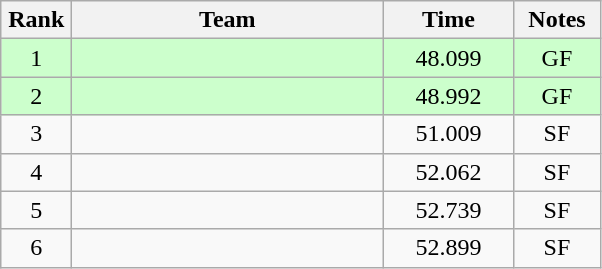<table class=wikitable style="text-align:center">
<tr>
<th width=40>Rank</th>
<th width=200>Team</th>
<th width=80>Time</th>
<th width=50>Notes</th>
</tr>
<tr bgcolor="#ccffcc">
<td>1</td>
<td align=left></td>
<td>48.099</td>
<td>GF</td>
</tr>
<tr bgcolor="#ccffcc">
<td>2</td>
<td align=left></td>
<td>48.992</td>
<td>GF</td>
</tr>
<tr>
<td>3</td>
<td align=left></td>
<td>51.009</td>
<td>SF</td>
</tr>
<tr>
<td>4</td>
<td align=left></td>
<td>52.062</td>
<td>SF</td>
</tr>
<tr>
<td>5</td>
<td align=left></td>
<td>52.739</td>
<td>SF</td>
</tr>
<tr>
<td>6</td>
<td align=left></td>
<td>52.899</td>
<td>SF</td>
</tr>
</table>
